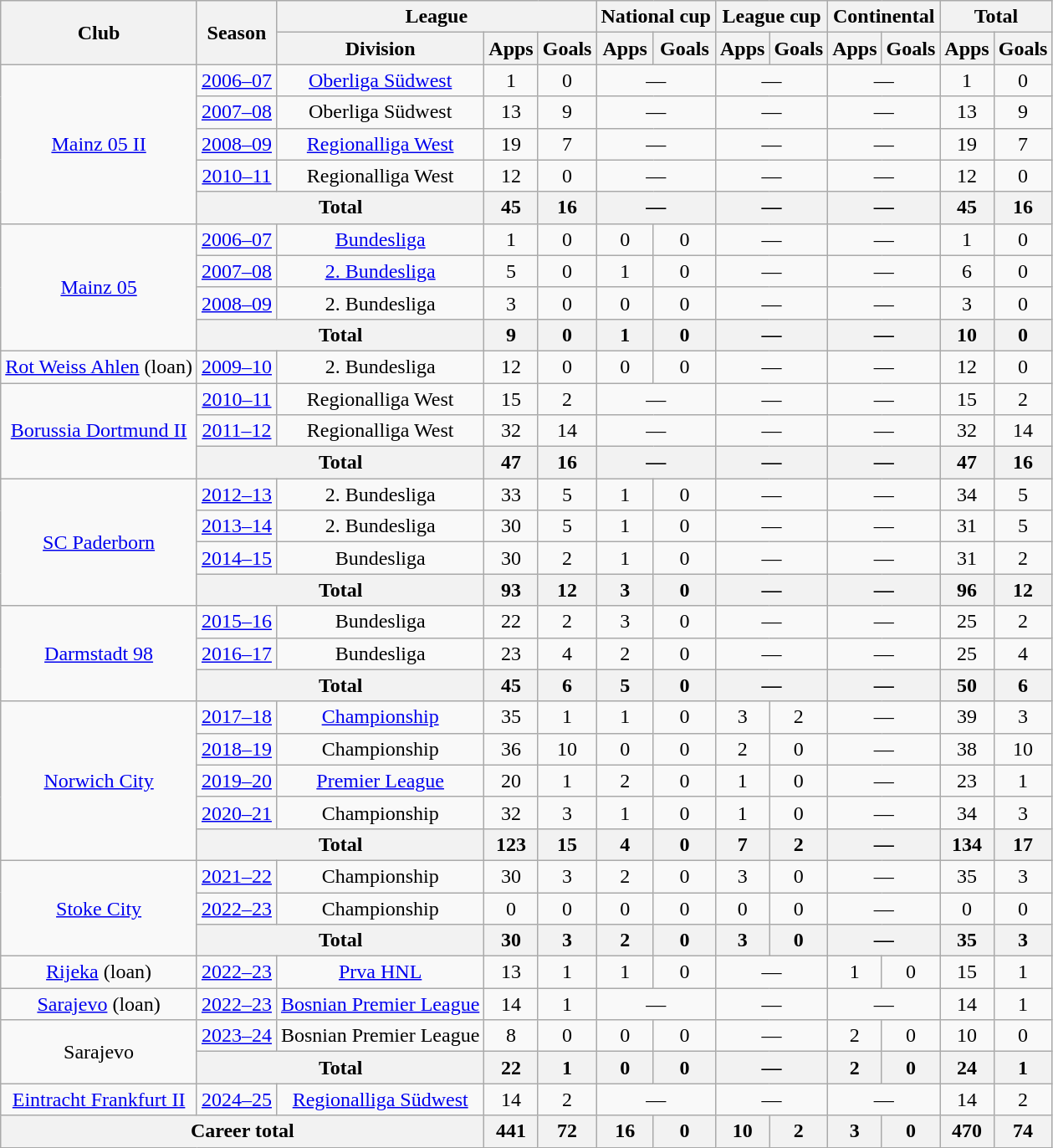<table class="wikitable" style="text-align:center">
<tr>
<th rowspan=2>Club</th>
<th rowspan=2>Season</th>
<th colspan=3>League</th>
<th colspan=2>National cup</th>
<th colspan=2>League cup</th>
<th colspan=2>Continental</th>
<th colspan=2>Total</th>
</tr>
<tr>
<th>Division</th>
<th>Apps</th>
<th>Goals</th>
<th>Apps</th>
<th>Goals</th>
<th>Apps</th>
<th>Goals</th>
<th>Apps</th>
<th>Goals</th>
<th>Apps</th>
<th>Goals</th>
</tr>
<tr>
<td rowspan=5><a href='#'>Mainz 05 II</a></td>
<td><a href='#'>2006–07</a></td>
<td><a href='#'>Oberliga Südwest</a></td>
<td>1</td>
<td>0</td>
<td colspan=2>—</td>
<td colspan=2>—</td>
<td colspan=2>—</td>
<td>1</td>
<td>0</td>
</tr>
<tr>
<td><a href='#'>2007–08</a></td>
<td>Oberliga Südwest</td>
<td>13</td>
<td>9</td>
<td colspan=2>—</td>
<td colspan=2>—</td>
<td colspan=2>—</td>
<td>13</td>
<td>9</td>
</tr>
<tr>
<td><a href='#'>2008–09</a></td>
<td><a href='#'>Regionalliga West</a></td>
<td>19</td>
<td>7</td>
<td colspan=2>—</td>
<td colspan=2>—</td>
<td colspan=2>—</td>
<td>19</td>
<td>7</td>
</tr>
<tr>
<td><a href='#'>2010–11</a></td>
<td>Regionalliga West</td>
<td>12</td>
<td>0</td>
<td colspan=2>—</td>
<td colspan=2>—</td>
<td colspan=2>—</td>
<td>12</td>
<td>0</td>
</tr>
<tr>
<th colspan=2>Total</th>
<th>45</th>
<th>16</th>
<th colspan=2>—</th>
<th colspan=2>—</th>
<th colspan=2>—</th>
<th>45</th>
<th>16</th>
</tr>
<tr>
<td rowspan=4><a href='#'>Mainz 05</a></td>
<td><a href='#'>2006–07</a></td>
<td><a href='#'>Bundesliga</a></td>
<td>1</td>
<td>0</td>
<td>0</td>
<td>0</td>
<td colspan=2>—</td>
<td colspan=2>—</td>
<td>1</td>
<td>0</td>
</tr>
<tr>
<td><a href='#'>2007–08</a></td>
<td><a href='#'>2. Bundesliga</a></td>
<td>5</td>
<td>0</td>
<td>1</td>
<td>0</td>
<td colspan=2>—</td>
<td colspan=2>—</td>
<td>6</td>
<td>0</td>
</tr>
<tr>
<td><a href='#'>2008–09</a></td>
<td>2. Bundesliga</td>
<td>3</td>
<td>0</td>
<td>0</td>
<td>0</td>
<td colspan=2>—</td>
<td colspan=2>—</td>
<td>3</td>
<td>0</td>
</tr>
<tr>
<th colspan=2>Total</th>
<th>9</th>
<th>0</th>
<th>1</th>
<th>0</th>
<th colspan=2>—</th>
<th colspan=2>—</th>
<th>10</th>
<th>0</th>
</tr>
<tr>
<td><a href='#'>Rot Weiss Ahlen</a> (loan)</td>
<td><a href='#'>2009–10</a></td>
<td>2. Bundesliga</td>
<td>12</td>
<td>0</td>
<td>0</td>
<td>0</td>
<td colspan=2>—</td>
<td colspan=2>—</td>
<td>12</td>
<td>0</td>
</tr>
<tr>
<td rowspan=3><a href='#'>Borussia Dortmund II</a></td>
<td><a href='#'>2010–11</a></td>
<td>Regionalliga West</td>
<td>15</td>
<td>2</td>
<td colspan=2>—</td>
<td colspan=2>—</td>
<td colspan=2>—</td>
<td>15</td>
<td>2</td>
</tr>
<tr>
<td><a href='#'>2011–12</a></td>
<td>Regionalliga West</td>
<td>32</td>
<td>14</td>
<td colspan=2>—</td>
<td colspan=2>—</td>
<td colspan=2>—</td>
<td>32</td>
<td>14</td>
</tr>
<tr>
<th colspan=2>Total</th>
<th>47</th>
<th>16</th>
<th colspan=2>—</th>
<th colspan=2>—</th>
<th colspan=2>—</th>
<th>47</th>
<th>16</th>
</tr>
<tr>
<td rowspan=4><a href='#'>SC Paderborn</a></td>
<td><a href='#'>2012–13</a></td>
<td>2. Bundesliga</td>
<td>33</td>
<td>5</td>
<td>1</td>
<td>0</td>
<td colspan=2>—</td>
<td colspan=2>—</td>
<td>34</td>
<td>5</td>
</tr>
<tr>
<td><a href='#'>2013–14</a></td>
<td>2. Bundesliga</td>
<td>30</td>
<td>5</td>
<td>1</td>
<td>0</td>
<td colspan=2>—</td>
<td colspan=2>—</td>
<td>31</td>
<td>5</td>
</tr>
<tr>
<td><a href='#'>2014–15</a></td>
<td>Bundesliga</td>
<td>30</td>
<td>2</td>
<td>1</td>
<td>0</td>
<td colspan=2>—</td>
<td colspan=2>—</td>
<td>31</td>
<td>2</td>
</tr>
<tr>
<th colspan=2>Total</th>
<th>93</th>
<th>12</th>
<th>3</th>
<th>0</th>
<th colspan=2>—</th>
<th colspan=2>—</th>
<th>96</th>
<th>12</th>
</tr>
<tr>
<td rowspan=3><a href='#'>Darmstadt 98</a></td>
<td><a href='#'>2015–16</a></td>
<td>Bundesliga</td>
<td>22</td>
<td>2</td>
<td>3</td>
<td>0</td>
<td colspan=2>—</td>
<td colspan=2>—</td>
<td>25</td>
<td>2</td>
</tr>
<tr>
<td><a href='#'>2016–17</a></td>
<td>Bundesliga</td>
<td>23</td>
<td>4</td>
<td>2</td>
<td>0</td>
<td colspan=2>—</td>
<td colspan=2>—</td>
<td>25</td>
<td>4</td>
</tr>
<tr>
<th colspan=2>Total</th>
<th>45</th>
<th>6</th>
<th>5</th>
<th>0</th>
<th colspan=2>—</th>
<th colspan=2>—</th>
<th>50</th>
<th>6</th>
</tr>
<tr>
<td rowspan=5><a href='#'>Norwich City</a></td>
<td><a href='#'>2017–18</a></td>
<td><a href='#'>Championship</a></td>
<td>35</td>
<td>1</td>
<td>1</td>
<td>0</td>
<td>3</td>
<td>2</td>
<td colspan=2>—</td>
<td>39</td>
<td>3</td>
</tr>
<tr>
<td><a href='#'>2018–19</a></td>
<td>Championship</td>
<td>36</td>
<td>10</td>
<td>0</td>
<td>0</td>
<td>2</td>
<td>0</td>
<td colspan=2>—</td>
<td>38</td>
<td>10</td>
</tr>
<tr>
<td><a href='#'>2019–20</a></td>
<td><a href='#'>Premier League</a></td>
<td>20</td>
<td>1</td>
<td>2</td>
<td>0</td>
<td>1</td>
<td>0</td>
<td colspan=2>—</td>
<td>23</td>
<td>1</td>
</tr>
<tr>
<td><a href='#'>2020–21</a></td>
<td>Championship</td>
<td>32</td>
<td>3</td>
<td>1</td>
<td>0</td>
<td>1</td>
<td>0</td>
<td colspan=2>—</td>
<td>34</td>
<td>3</td>
</tr>
<tr>
<th colspan=2>Total</th>
<th>123</th>
<th>15</th>
<th>4</th>
<th>0</th>
<th>7</th>
<th>2</th>
<th colspan=2>—</th>
<th>134</th>
<th>17</th>
</tr>
<tr>
<td rowspan=3><a href='#'>Stoke City</a></td>
<td><a href='#'>2021–22</a></td>
<td>Championship</td>
<td>30</td>
<td>3</td>
<td>2</td>
<td>0</td>
<td>3</td>
<td>0</td>
<td colspan=2>—</td>
<td>35</td>
<td>3</td>
</tr>
<tr>
<td><a href='#'>2022–23</a></td>
<td>Championship</td>
<td>0</td>
<td>0</td>
<td>0</td>
<td>0</td>
<td>0</td>
<td>0</td>
<td colspan=2>—</td>
<td>0</td>
<td>0</td>
</tr>
<tr>
<th colspan=2>Total</th>
<th>30</th>
<th>3</th>
<th>2</th>
<th>0</th>
<th>3</th>
<th>0</th>
<th colspan=2>—</th>
<th>35</th>
<th>3</th>
</tr>
<tr>
<td><a href='#'>Rijeka</a> (loan)</td>
<td><a href='#'>2022–23</a></td>
<td><a href='#'>Prva HNL</a></td>
<td>13</td>
<td>1</td>
<td>1</td>
<td>0</td>
<td colspan=2>—</td>
<td>1</td>
<td>0</td>
<td>15</td>
<td>1</td>
</tr>
<tr>
<td><a href='#'>Sarajevo</a> (loan)</td>
<td><a href='#'>2022–23</a></td>
<td><a href='#'>Bosnian Premier League</a></td>
<td>14</td>
<td>1</td>
<td colspan=2>—</td>
<td colspan=2>—</td>
<td colspan=2>—</td>
<td>14</td>
<td>1</td>
</tr>
<tr>
<td rowspan=2>Sarajevo</td>
<td><a href='#'>2023–24</a></td>
<td>Bosnian Premier League</td>
<td>8</td>
<td>0</td>
<td>0</td>
<td>0</td>
<td colspan=2>—</td>
<td>2</td>
<td>0</td>
<td>10</td>
<td>0</td>
</tr>
<tr>
<th colspan=2>Total</th>
<th>22</th>
<th>1</th>
<th>0</th>
<th>0</th>
<th colspan=2>—</th>
<th>2</th>
<th>0</th>
<th>24</th>
<th>1</th>
</tr>
<tr>
<td><a href='#'>Eintracht Frankfurt II</a></td>
<td><a href='#'>2024–25</a></td>
<td><a href='#'>Regionalliga Südwest</a></td>
<td>14</td>
<td>2</td>
<td colspan=2>—</td>
<td colspan=2>—</td>
<td colspan=2>—</td>
<td>14</td>
<td>2</td>
</tr>
<tr>
<th colspan=3>Career total</th>
<th>441</th>
<th>72</th>
<th>16</th>
<th>0</th>
<th>10</th>
<th>2</th>
<th>3</th>
<th>0</th>
<th>470</th>
<th>74</th>
</tr>
</table>
